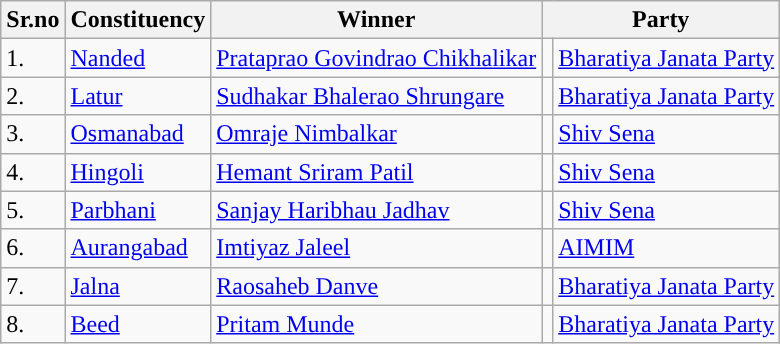<table class="wikitable sortable">
<tr>
<th>Sr.no</th>
<th>Constituency</th>
<th>Winner</th>
<th colspan=2>Party</th>
</tr>
<tr>
<td>1.</td>
<td><a href='#'>Nanded</a></td>
<td><a href='#'>Prataprao Govindrao Chikhalikar</a></td>
<td style="background-color:"></td>
<td><a href='#'>Bharatiya Janata Party</a></td>
</tr>
<tr>
<td>2.</td>
<td><a href='#'>Latur</a></td>
<td><a href='#'>Sudhakar Bhalerao Shrungare</a></td>
<td style="background-color:"></td>
<td><a href='#'>Bharatiya Janata Party</a></td>
</tr>
<tr>
<td>3.</td>
<td><a href='#'>Osmanabad</a></td>
<td><a href='#'>Omraje Nimbalkar</a></td>
<td style="background-color: "></td>
<td><a href='#'>Shiv Sena</a></td>
</tr>
<tr>
<td>4.</td>
<td><a href='#'>Hingoli</a></td>
<td><a href='#'>Hemant Sriram Patil</a></td>
<td style="background-color: "></td>
<td><a href='#'>Shiv Sena</a></td>
</tr>
<tr>
<td>5.</td>
<td><a href='#'>Parbhani</a></td>
<td><a href='#'>Sanjay Haribhau Jadhav</a></td>
<td style="background-color: "></td>
<td><a href='#'>Shiv Sena</a></td>
</tr>
<tr>
<td>6.</td>
<td><a href='#'>Aurangabad</a></td>
<td><a href='#'>Imtiyaz Jaleel</a></td>
<td style="background-color: "></td>
<td><a href='#'>AIMIM</a></td>
</tr>
<tr>
<td>7.</td>
<td><a href='#'>Jalna</a></td>
<td><a href='#'>Raosaheb Danve</a></td>
<td style="background-color:"></td>
<td><a href='#'>Bharatiya Janata Party</a></td>
</tr>
<tr>
<td>8.</td>
<td><a href='#'>Beed</a></td>
<td><a href='#'>Pritam Munde</a></td>
<td style="background-color:"></td>
<td><a href='#'>Bharatiya Janata Party</a></td>
</tr>
</table>
